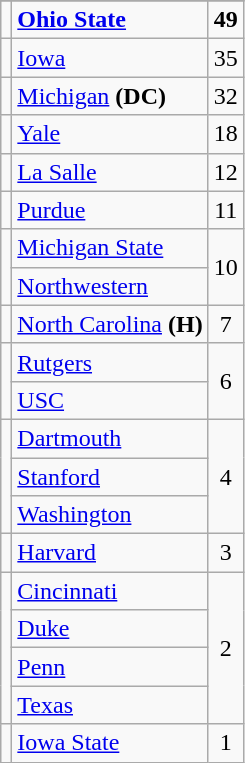<table class="wikitable sortable" style="text-align:center">
<tr>
</tr>
<tr>
<td></td>
<td align=left><strong><a href='#'>Ohio State</a></strong></td>
<td><strong>49</strong></td>
</tr>
<tr>
<td></td>
<td align=left><a href='#'>Iowa</a></td>
<td>35</td>
</tr>
<tr>
<td></td>
<td align=left><a href='#'>Michigan</a> <strong>(DC)</strong></td>
<td>32</td>
</tr>
<tr>
<td></td>
<td align=left><a href='#'>Yale</a></td>
<td>18</td>
</tr>
<tr>
<td></td>
<td align=left><a href='#'>La Salle</a></td>
<td>12</td>
</tr>
<tr>
<td></td>
<td align=left><a href='#'>Purdue</a></td>
<td>11</td>
</tr>
<tr>
<td rowspan=2></td>
<td align=left><a href='#'>Michigan State</a></td>
<td rowspan=2>10</td>
</tr>
<tr>
<td align=left><a href='#'>Northwestern</a></td>
</tr>
<tr>
<td></td>
<td align=left><a href='#'>North Carolina</a> <strong>(H)</strong></td>
<td>7</td>
</tr>
<tr>
<td rowspan=2></td>
<td align=left><a href='#'>Rutgers</a></td>
<td rowspan=2>6</td>
</tr>
<tr>
<td align=left><a href='#'>USC</a></td>
</tr>
<tr>
<td rowspan=3></td>
<td align=left><a href='#'>Dartmouth</a></td>
<td rowspan=3>4</td>
</tr>
<tr>
<td align=left><a href='#'>Stanford</a></td>
</tr>
<tr>
<td align=left><a href='#'>Washington</a></td>
</tr>
<tr>
<td></td>
<td align=left><a href='#'>Harvard</a></td>
<td>3</td>
</tr>
<tr>
<td rowspan=4></td>
<td align=left><a href='#'>Cincinnati</a></td>
<td rowspan=4>2</td>
</tr>
<tr>
<td align=left><a href='#'>Duke</a></td>
</tr>
<tr>
<td align=left><a href='#'>Penn</a></td>
</tr>
<tr>
<td align=left><a href='#'>Texas</a></td>
</tr>
<tr>
<td></td>
<td align=left><a href='#'>Iowa State</a></td>
<td>1</td>
</tr>
</table>
